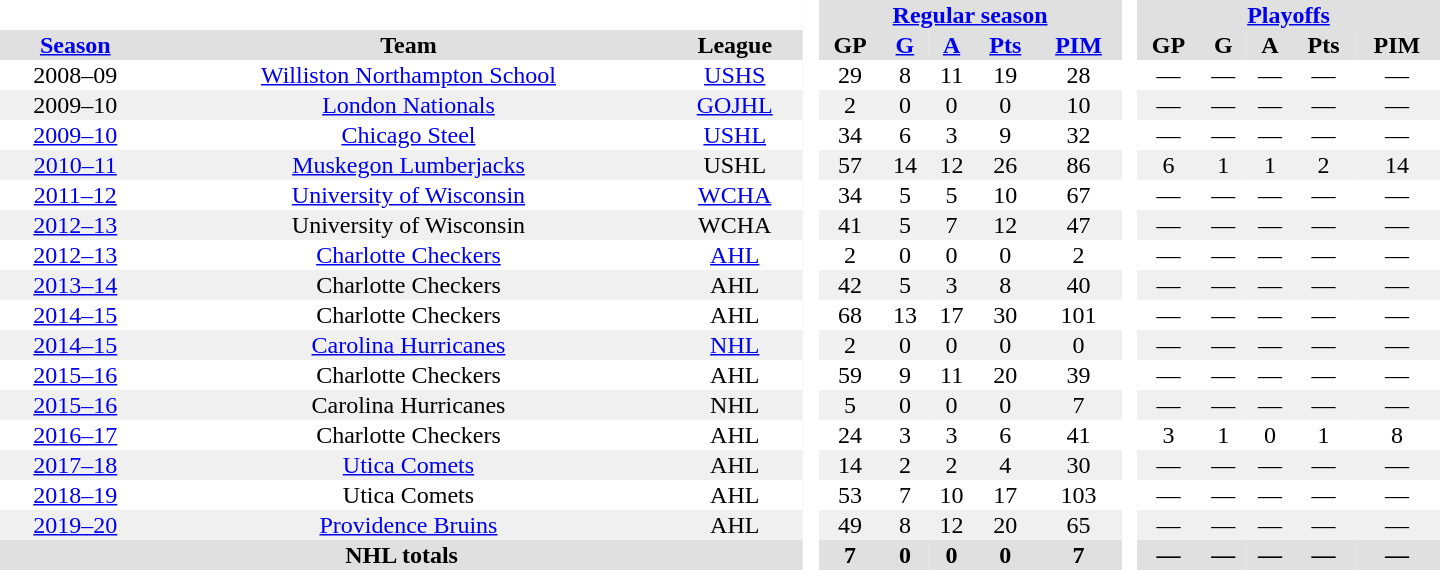<table border="0" cellpadding="1" cellspacing="0" style="text-align:center; width:60em;">
<tr style="background:#e0e0e0;">
<th colspan="3" bgcolor="#ffffff"> </th>
<th rowspan="99" bgcolor="#ffffff"> </th>
<th colspan="5"><a href='#'>Regular season</a></th>
<th rowspan="99" bgcolor="#ffffff"> </th>
<th colspan="5"><a href='#'>Playoffs</a></th>
</tr>
<tr style="background:#e0e0e0;">
<th><a href='#'>Season</a></th>
<th>Team</th>
<th>League</th>
<th>GP</th>
<th><a href='#'>G</a></th>
<th><a href='#'>A</a></th>
<th><a href='#'>Pts</a></th>
<th><a href='#'>PIM</a></th>
<th>GP</th>
<th>G</th>
<th>A</th>
<th>Pts</th>
<th>PIM</th>
</tr>
<tr>
<td>2008–09</td>
<td><a href='#'>Williston Northampton School</a></td>
<td><a href='#'>USHS</a></td>
<td>29</td>
<td>8</td>
<td>11</td>
<td>19</td>
<td>28</td>
<td>—</td>
<td>—</td>
<td>—</td>
<td>—</td>
<td>—</td>
</tr>
<tr bgcolor="#f0f0f0">
<td>2009–10</td>
<td><a href='#'>London Nationals</a></td>
<td><a href='#'>GOJHL</a></td>
<td>2</td>
<td>0</td>
<td>0</td>
<td>0</td>
<td>10</td>
<td>—</td>
<td>—</td>
<td>—</td>
<td>—</td>
<td>—</td>
</tr>
<tr>
<td><a href='#'>2009–10</a></td>
<td><a href='#'>Chicago Steel</a></td>
<td><a href='#'>USHL</a></td>
<td>34</td>
<td>6</td>
<td>3</td>
<td>9</td>
<td>32</td>
<td>—</td>
<td>—</td>
<td>—</td>
<td>—</td>
<td>—</td>
</tr>
<tr bgcolor="#f0f0f0">
<td><a href='#'>2010–11</a></td>
<td><a href='#'>Muskegon Lumberjacks</a></td>
<td>USHL</td>
<td>57</td>
<td>14</td>
<td>12</td>
<td>26</td>
<td>86</td>
<td>6</td>
<td>1</td>
<td>1</td>
<td>2</td>
<td>14</td>
</tr>
<tr>
<td><a href='#'>2011–12</a></td>
<td><a href='#'>University of Wisconsin</a></td>
<td><a href='#'>WCHA</a></td>
<td>34</td>
<td>5</td>
<td>5</td>
<td>10</td>
<td>67</td>
<td>—</td>
<td>—</td>
<td>—</td>
<td>—</td>
<td>—</td>
</tr>
<tr bgcolor="#f0f0f0">
<td><a href='#'>2012–13</a></td>
<td>University of Wisconsin</td>
<td>WCHA</td>
<td>41</td>
<td>5</td>
<td>7</td>
<td>12</td>
<td>47</td>
<td>—</td>
<td>—</td>
<td>—</td>
<td>—</td>
<td>—</td>
</tr>
<tr>
<td><a href='#'>2012–13</a></td>
<td><a href='#'>Charlotte Checkers</a></td>
<td><a href='#'>AHL</a></td>
<td>2</td>
<td>0</td>
<td>0</td>
<td>0</td>
<td>2</td>
<td>—</td>
<td>—</td>
<td>—</td>
<td>—</td>
<td>—</td>
</tr>
<tr bgcolor="#f0f0f0">
<td><a href='#'>2013–14</a></td>
<td>Charlotte Checkers</td>
<td>AHL</td>
<td>42</td>
<td>5</td>
<td>3</td>
<td>8</td>
<td>40</td>
<td>—</td>
<td>—</td>
<td>—</td>
<td>—</td>
<td>—</td>
</tr>
<tr>
<td><a href='#'>2014–15</a></td>
<td>Charlotte Checkers</td>
<td>AHL</td>
<td>68</td>
<td>13</td>
<td>17</td>
<td>30</td>
<td>101</td>
<td>—</td>
<td>—</td>
<td>—</td>
<td>—</td>
<td>—</td>
</tr>
<tr bgcolor="#f0f0f0">
<td><a href='#'>2014–15</a></td>
<td><a href='#'>Carolina Hurricanes</a></td>
<td><a href='#'>NHL</a></td>
<td>2</td>
<td>0</td>
<td>0</td>
<td>0</td>
<td>0</td>
<td>—</td>
<td>—</td>
<td>—</td>
<td>—</td>
<td>—</td>
</tr>
<tr>
<td><a href='#'>2015–16</a></td>
<td>Charlotte Checkers</td>
<td>AHL</td>
<td>59</td>
<td>9</td>
<td>11</td>
<td>20</td>
<td>39</td>
<td>—</td>
<td>—</td>
<td>—</td>
<td>—</td>
<td>—</td>
</tr>
<tr bgcolor="#f0f0f0">
<td><a href='#'>2015–16</a></td>
<td>Carolina Hurricanes</td>
<td>NHL</td>
<td>5</td>
<td>0</td>
<td>0</td>
<td>0</td>
<td>7</td>
<td>—</td>
<td>—</td>
<td>—</td>
<td>—</td>
<td>—</td>
</tr>
<tr>
<td><a href='#'>2016–17</a></td>
<td>Charlotte Checkers</td>
<td>AHL</td>
<td>24</td>
<td>3</td>
<td>3</td>
<td>6</td>
<td>41</td>
<td>3</td>
<td>1</td>
<td>0</td>
<td>1</td>
<td>8</td>
</tr>
<tr bgcolor="#f0f0f0">
<td><a href='#'>2017–18</a></td>
<td><a href='#'>Utica Comets</a></td>
<td>AHL</td>
<td>14</td>
<td>2</td>
<td>2</td>
<td>4</td>
<td>30</td>
<td>—</td>
<td>—</td>
<td>—</td>
<td>—</td>
<td>—</td>
</tr>
<tr>
<td><a href='#'>2018–19</a></td>
<td>Utica Comets</td>
<td>AHL</td>
<td>53</td>
<td>7</td>
<td>10</td>
<td>17</td>
<td>103</td>
<td>—</td>
<td>—</td>
<td>—</td>
<td>—</td>
<td>—</td>
</tr>
<tr bgcolor="#f0f0f0">
<td><a href='#'>2019–20</a></td>
<td><a href='#'>Providence Bruins</a></td>
<td>AHL</td>
<td>49</td>
<td>8</td>
<td>12</td>
<td>20</td>
<td>65</td>
<td>—</td>
<td>—</td>
<td>—</td>
<td>—</td>
<td>—</td>
</tr>
<tr ALIGN="center" bgcolor="#e0e0e0">
<th colspan="3">NHL totals</th>
<th>7</th>
<th>0</th>
<th>0</th>
<th>0</th>
<th>7</th>
<th>—</th>
<th>—</th>
<th>—</th>
<th>—</th>
<th>—</th>
</tr>
</table>
